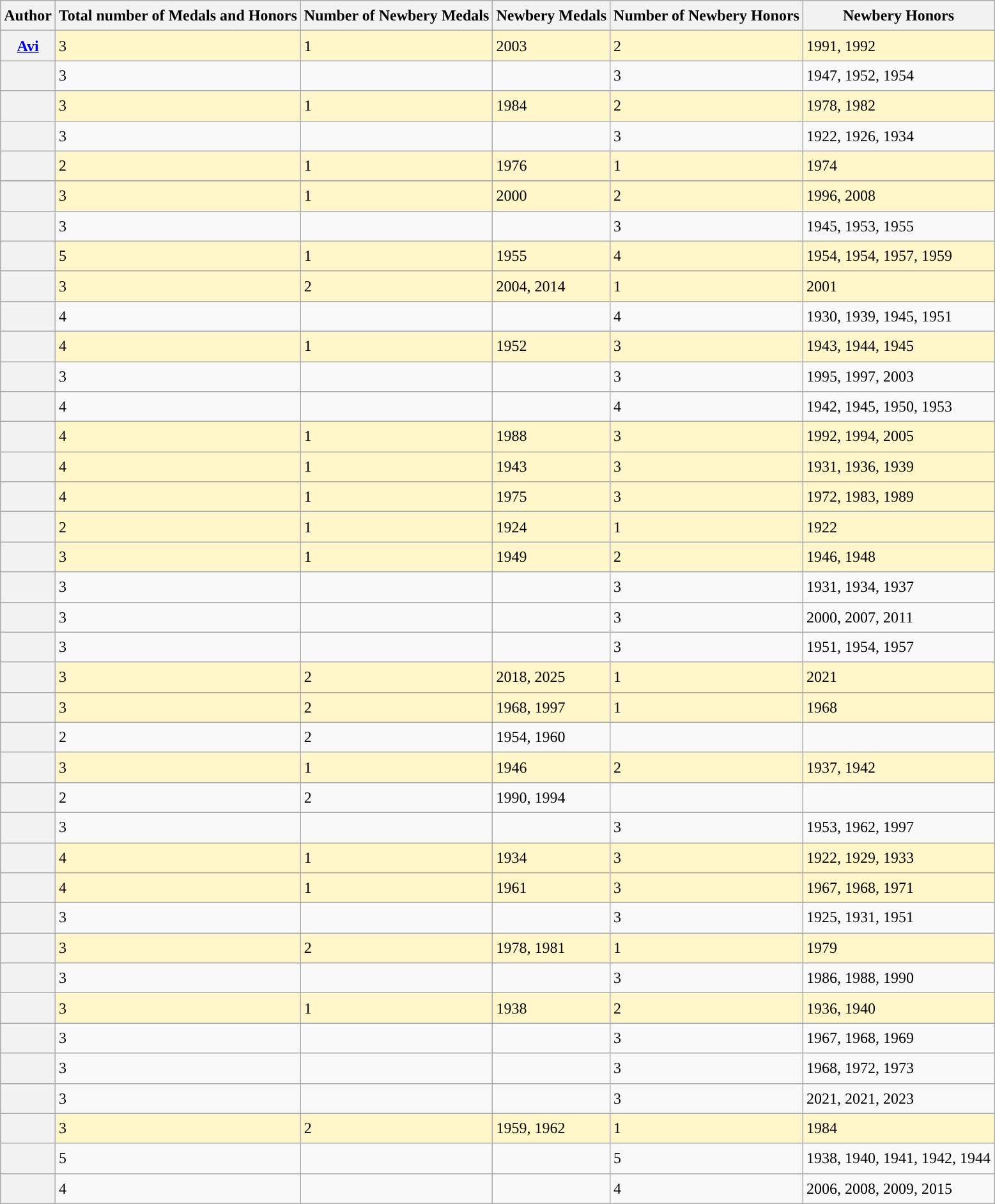<table class="wikitable sortable" style="font-size:1.00em; line-height:1.5em;">
<tr>
<th scope="col">Author</th>
<th scope="col">Total number of Medals and Honors</th>
<th scope="col">Number of Newbery Medals</th>
<th scope="col">Newbery Medals</th>
<th scope="col">Number of Newbery Honors</th>
<th scope="col">Newbery Honors</th>
</tr>
<tr style="background:#fff7c9">
<th scope=“row”><a href='#'>Avi</a></th>
<td>3</td>
<td>1</td>
<td>2003</td>
<td>2</td>
<td>1991, 1992</td>
</tr>
<tr>
<th scope=“row”></th>
<td>3</td>
<td></td>
<td></td>
<td>3</td>
<td>1947, 1952, 1954</td>
</tr>
<tr style="background:#fff7c9">
<th scope=“row”></th>
<td>3</td>
<td>1</td>
<td>1984</td>
<td>2</td>
<td>1978, 1982</td>
</tr>
<tr>
<th scope=“row”></th>
<td>3</td>
<td></td>
<td></td>
<td>3</td>
<td>1922, 1926, 1934</td>
</tr>
<tr style="background:#fff7c9">
<th scope=“row”></th>
<td>2</td>
<td>1</td>
<td>1976</td>
<td>1</td>
<td>1974</td>
</tr>
<tr>
</tr>
<tr style="background:#fff7c9">
<th scope=“row”></th>
<td>3</td>
<td>1</td>
<td>2000</td>
<td>2</td>
<td>1996, 2008</td>
</tr>
<tr>
<th scope=“row”></th>
<td>3</td>
<td></td>
<td></td>
<td>3</td>
<td>1945, 1953, 1955</td>
</tr>
<tr style="background:#fff7c9">
<th scope=“row”></th>
<td>5</td>
<td>1</td>
<td>1955</td>
<td>4</td>
<td>1954, 1954, 1957, 1959</td>
</tr>
<tr style="background:#fff7c9">
<th scope=“row”></th>
<td>3</td>
<td>2</td>
<td>2004, 2014</td>
<td>1</td>
<td>2001</td>
</tr>
<tr>
<th scope=“row”></th>
<td>4</td>
<td></td>
<td></td>
<td>4</td>
<td>1930, 1939, 1945, 1951</td>
</tr>
<tr style="background:#fff7c9">
<th scope=“row”></th>
<td>4</td>
<td>1</td>
<td>1952</td>
<td>3</td>
<td>1943, 1944, 1945</td>
</tr>
<tr>
<th scope=“row”></th>
<td>3</td>
<td></td>
<td></td>
<td>3</td>
<td>1995, 1997, 2003</td>
</tr>
<tr>
<th scope=“row”></th>
<td>4</td>
<td></td>
<td></td>
<td>4</td>
<td>1942, 1945, 1950, 1953</td>
</tr>
<tr style="background:#fff7c9">
<th scope=“row”></th>
<td>4</td>
<td>1</td>
<td>1988</td>
<td>3</td>
<td>1992, 1994, 2005</td>
</tr>
<tr style="background:#fff7c9">
<th scope=“row”></th>
<td>4</td>
<td>1</td>
<td>1943</td>
<td>3</td>
<td>1931, 1936, 1939</td>
</tr>
<tr style="background:#fff7c9">
<th scope=“row”></th>
<td>4</td>
<td>1</td>
<td>1975</td>
<td>3</td>
<td>1972, 1983, 1989</td>
</tr>
<tr style="background:#fff7c9">
<th scope=“row”></th>
<td>2</td>
<td>1</td>
<td>1924</td>
<td>1</td>
<td>1922</td>
</tr>
<tr style="background:#fff7c9">
<th scope=“row”></th>
<td>3</td>
<td>1</td>
<td>1949</td>
<td>2</td>
<td>1946, 1948</td>
</tr>
<tr>
<th scope=“row”></th>
<td>3</td>
<td></td>
<td></td>
<td>3</td>
<td>1931, 1934, 1937</td>
</tr>
<tr>
<th scope=“row”></th>
<td>3</td>
<td></td>
<td></td>
<td>3</td>
<td>2000, 2007, 2011</td>
</tr>
<tr>
<th scope=“row”></th>
<td>3</td>
<td></td>
<td></td>
<td>3</td>
<td>1951, 1954, 1957</td>
</tr>
<tr style="background:#fff7c9">
<th></th>
<td>3</td>
<td>2</td>
<td>2018, 2025</td>
<td>1</td>
<td>2021</td>
</tr>
<tr style="background:#fff7c9">
<th scope=“row”></th>
<td>3</td>
<td>2</td>
<td>1968, 1997</td>
<td>1</td>
<td>1968</td>
</tr>
<tr>
<th scope=“row”></th>
<td>2</td>
<td>2</td>
<td>1954, 1960</td>
<td></td>
<td></td>
</tr>
<tr style="background:#fff7c9">
<th scope=“row”></th>
<td>3</td>
<td>1</td>
<td>1946</td>
<td>2</td>
<td>1937, 1942</td>
</tr>
<tr>
<th scope=“row”></th>
<td>2</td>
<td>2</td>
<td>1990, 1994</td>
<td></td>
<td></td>
</tr>
<tr>
<th scope=“row”></th>
<td>3</td>
<td></td>
<td></td>
<td>3</td>
<td>1953, 1962, 1997</td>
</tr>
<tr style="background:#fff7c9">
<th scope=“row”></th>
<td>4</td>
<td>1</td>
<td>1934</td>
<td>3</td>
<td>1922, 1929, 1933</td>
</tr>
<tr style="background:#fff7c9">
<th scope=“row”></th>
<td>4</td>
<td>1</td>
<td>1961</td>
<td>3</td>
<td>1967, 1968, 1971</td>
</tr>
<tr>
<th scope=“row”></th>
<td>3</td>
<td></td>
<td></td>
<td>3</td>
<td>1925, 1931, 1951</td>
</tr>
<tr style="background:#fff7c9">
<th scope=“row”></th>
<td>3</td>
<td>2</td>
<td>1978, 1981</td>
<td>1</td>
<td>1979</td>
</tr>
<tr>
<th scope=“row”></th>
<td>3</td>
<td></td>
<td></td>
<td>3</td>
<td>1986, 1988, 1990</td>
</tr>
<tr style="background:#fff7c9">
<th scope=“row”></th>
<td>3</td>
<td>1</td>
<td>1938</td>
<td>2</td>
<td>1936, 1940</td>
</tr>
<tr>
<th scope=“row”></th>
<td>3</td>
<td></td>
<td></td>
<td>3</td>
<td>1967, 1968, 1969</td>
</tr>
<tr>
<th scope=“row”></th>
<td>3</td>
<td></td>
<td></td>
<td>3</td>
<td>1968, 1972, 1973</td>
</tr>
<tr>
<th scope=“row”></th>
<td>3</td>
<td></td>
<td></td>
<td>3</td>
<td>2021, 2021, 2023</td>
</tr>
<tr style="background:#fff7c9">
<th scope=“row”></th>
<td>3</td>
<td>2</td>
<td>1959, 1962</td>
<td>1</td>
<td>1984</td>
</tr>
<tr>
<th scope=“row”></th>
<td>5</td>
<td></td>
<td></td>
<td>5</td>
<td>1938, 1940, 1941, 1942, 1944</td>
</tr>
<tr>
<th scope=“row”></th>
<td>4</td>
<td></td>
<td></td>
<td>4</td>
<td>2006, 2008, 2009, 2015</td>
</tr>
</table>
